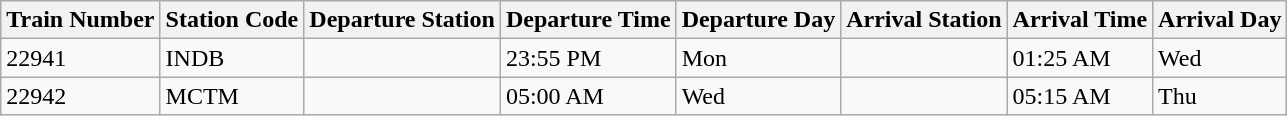<table class="wikitable">
<tr>
<th>Train Number</th>
<th>Station Code</th>
<th>Departure Station</th>
<th>Departure Time</th>
<th>Departure Day</th>
<th>Arrival Station</th>
<th>Arrival Time</th>
<th>Arrival Day</th>
</tr>
<tr>
<td>22941</td>
<td>INDB</td>
<td></td>
<td>23:55 PM</td>
<td>Mon</td>
<td></td>
<td>01:25 AM</td>
<td>Wed</td>
</tr>
<tr>
<td>22942</td>
<td>MCTM</td>
<td></td>
<td>05:00 AM</td>
<td>Wed</td>
<td></td>
<td>05:15 AM</td>
<td>Thu</td>
</tr>
</table>
